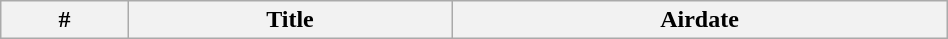<table class="wikitable plainrowheaders" style="width:50%;">
<tr>
<th>#</th>
<th>Title</th>
<th>Airdate<br>



</th>
</tr>
</table>
